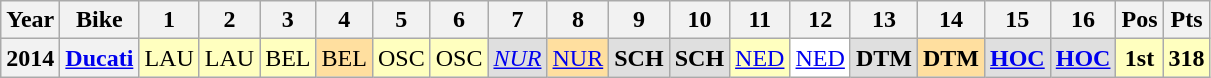<table class="wikitable" style="text-align:center">
<tr>
<th scope=col>Year</th>
<th scope=col>Bike</th>
<th scope=col>1</th>
<th scope=col>2</th>
<th scope=col>3</th>
<th scope=col>4</th>
<th scope=col>5</th>
<th scope=col>6</th>
<th scope=col>7</th>
<th scope=col>8</th>
<th scope=col>9</th>
<th scope=col>10</th>
<th scope=col>11</th>
<th scope=col>12</th>
<th scope=col>13</th>
<th scope=col>14</th>
<th scope=col>15</th>
<th scope=col>16</th>
<th scope=col>Pos</th>
<th scope=col>Pts</th>
</tr>
<tr |->
<th>2014</th>
<th><a href='#'>Ducati</a></th>
<td style="background:#ffffbf;">LAU<br></td>
<td style="background:#ffffbf;">LAU<br></td>
<td style="background:#ffffbf;">BEL<br></td>
<td style="background:#ffdf9f;">BEL<br></td>
<td style="background:#ffffbf;">OSC<br></td>
<td style="background:#ffffbf;">OSC<br></td>
<td style="background:#dfdfdf;"><em><a href='#'>NUR</a></em><br></td>
<td style="background:#ffdf9f;"><a href='#'>NUR</a><br></td>
<td style="background:#dfdfdf;"><strong>SCH</strong><br></td>
<td style="background:#dfdfdf;"><strong>SCH</strong><br></td>
<td style="background:#ffffbf;"><a href='#'>NED</a><br></td>
<td style="background:#ffffff;"><a href='#'>NED</a><br></td>
<td style="background:#dfdfdf;"><strong>DTM</strong><br></td>
<td style="background:#ffdf9f;"><strong>DTM</strong><br></td>
<td style="background:#dfdfdf;"><strong><a href='#'>HOC</a></strong><br></td>
<td style="background:#dfdfdf;"><strong><a href='#'>HOC</a></strong><br></td>
<th style="background:#ffffbf;">1st</th>
<th style="background:#ffffbf;">318</th>
</tr>
</table>
